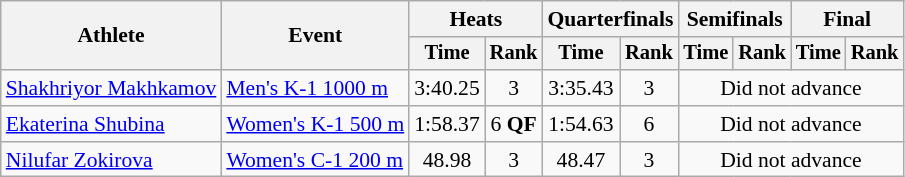<table class=wikitable style="font-size:90%">
<tr>
<th rowspan="2">Athlete</th>
<th rowspan="2">Event</th>
<th colspan=2>Heats</th>
<th colspan=2>Quarterfinals</th>
<th colspan=2>Semifinals</th>
<th colspan=2>Final</th>
</tr>
<tr style="font-size:95%">
<th>Time</th>
<th>Rank</th>
<th>Time</th>
<th>Rank</th>
<th>Time</th>
<th>Rank</th>
<th>Time</th>
<th>Rank</th>
</tr>
<tr align=center>
<td align=left><a href='#'>Shakhriyor Makhkamov</a></td>
<td align=left><a href='#'>Men's K-1 1000 m</a></td>
<td>3:40.25</td>
<td>3</td>
<td>3:35.43</td>
<td>3</td>
<td colspan=4>Did not advance</td>
</tr>
<tr align=center>
<td align=left><a href='#'>Ekaterina Shubina</a></td>
<td align=left><a href='#'>Women's K-1 500 m</a></td>
<td>1:58.37</td>
<td>6 <strong>QF</strong></td>
<td>1:54.63</td>
<td>6</td>
<td colspan=4>Did not advance</td>
</tr>
<tr align=center>
<td align=left><a href='#'>Nilufar Zokirova</a></td>
<td align=left><a href='#'>Women's C-1 200 m</a></td>
<td>48.98</td>
<td>3</td>
<td>48.47</td>
<td>3</td>
<td colspan=4>Did not advance</td>
</tr>
</table>
